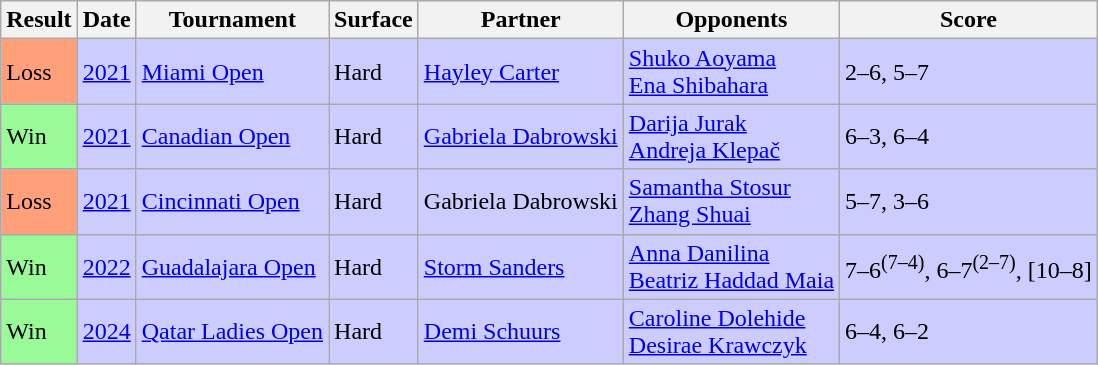<table class="sortable wikitable">
<tr>
<th>Result</th>
<th>Date</th>
<th>Tournament</th>
<th>Surface</th>
<th>Partner</th>
<th>Opponents</th>
<th class="unsortable">Score</th>
</tr>
<tr bgcolor=CCCCFF>
<td style="background:#ffa07a;">Loss</td>
<td><a href='#'>2021</a></td>
<td><a href='#'>Miami Open</a></td>
<td>Hard</td>
<td> <a href='#'>Hayley Carter</a></td>
<td> <a href='#'>Shuko Aoyama</a> <br>  <a href='#'>Ena Shibahara</a></td>
<td>2–6, 5–7</td>
</tr>
<tr bgcolor=CCCCFF>
<td style="background:#98fb98;">Win</td>
<td><a href='#'>2021</a></td>
<td><a href='#'>Canadian Open</a></td>
<td>Hard</td>
<td> <a href='#'>Gabriela Dabrowski</a></td>
<td> <a href='#'>Darija Jurak</a> <br>  <a href='#'>Andreja Klepač</a></td>
<td>6–3, 6–4</td>
</tr>
<tr bgcolor=CCCCFF>
<td style="background:#ffa07a;">Loss</td>
<td><a href='#'>2021</a></td>
<td><a href='#'>Cincinnati Open</a></td>
<td>Hard</td>
<td> Gabriela Dabrowski</td>
<td> <a href='#'>Samantha Stosur</a> <br>  <a href='#'>Zhang Shuai</a></td>
<td>5–7, 3–6</td>
</tr>
<tr bgcolor=CCCCFF>
<td style="background:#98fb98;">Win</td>
<td><a href='#'>2022</a></td>
<td><a href='#'>Guadalajara Open</a></td>
<td>Hard</td>
<td> <a href='#'>Storm Sanders</a></td>
<td> <a href='#'>Anna Danilina</a> <br>  <a href='#'>Beatriz Haddad Maia</a></td>
<td>7–6<sup>(7–4)</sup>, 6–7<sup>(2–7)</sup>, [10–8]</td>
</tr>
<tr bgcolor=CCCCFF>
<td style="background:#98fb98;">Win</td>
<td><a href='#'>2024</a></td>
<td><a href='#'>Qatar Ladies Open</a></td>
<td>Hard</td>
<td> <a href='#'>Demi Schuurs</a></td>
<td> <a href='#'>Caroline Dolehide</a> <br>  <a href='#'>Desirae Krawczyk</a></td>
<td>6–4, 6–2</td>
</tr>
</table>
